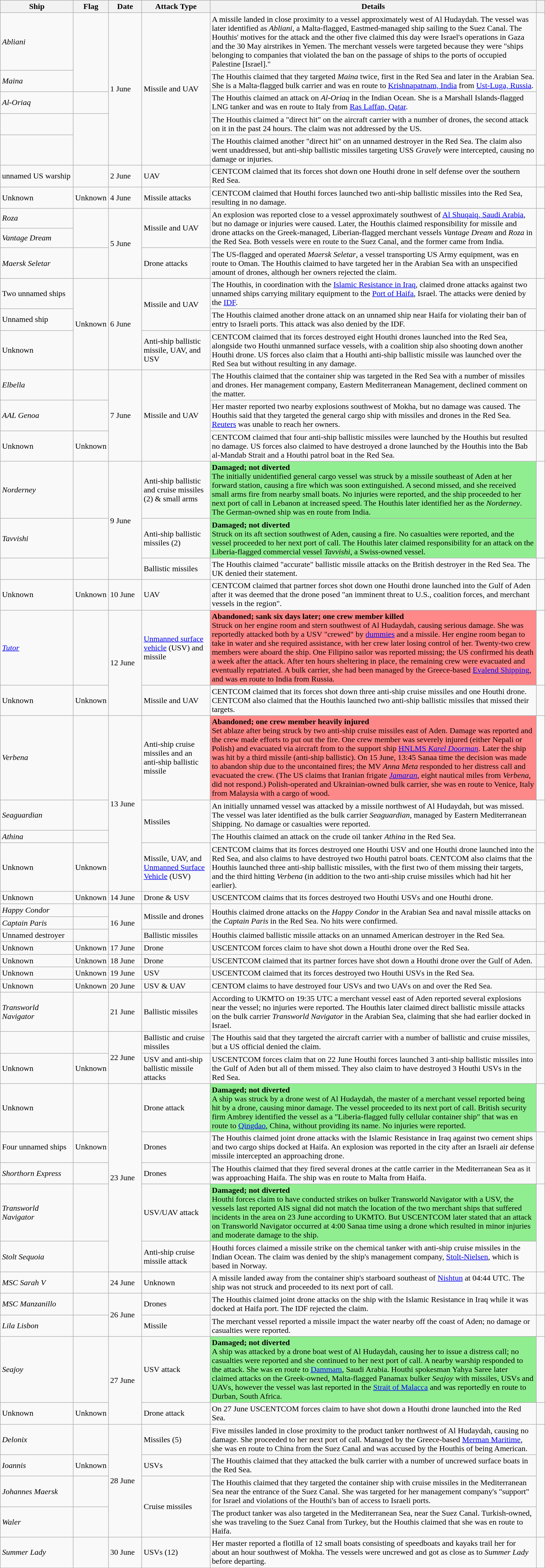<table class="wikitable sortable sticky-header" style="text-align:left;">
<tr>
<th width="140px">Ship</th>
<th width="60px">Flag</th>
<th width="60px">Date</th>
<th width="130px">Attack Type</th>
<th width="650px">Details</th>
<th width="10px" class="unsortable"></th>
</tr>
<tr>
<td><em>Abliani</em></td>
<td rowspan="2"></td>
<td rowspan="5">1 June</td>
<td rowspan="5">Missile and UAV</td>
<td>A missile landed in close proximity to a vessel approximately  west of Al Hudaydah. The vessel was later identified as <em>Abliani</em>, a Malta-flagged, Eastmed-managed ship sailing to the Suez Canal. The Houthis' motives for the attack and the other five claimed this day were Israel's operations in Gaza and the 30 May airstrikes in Yemen. The merchant vessels were targeted because they were "ships belonging to companies that violated the ban on the passage of ships to the ports of occupied Palestine [Israel]."</td>
<td rowspan="5"></td>
</tr>
<tr>
<td><em>Maina</em></td>
<td>The Houthis claimed that they targeted <em>Maina</em> twice, first in the Red Sea and later in the Arabian Sea. She is a Malta-flagged bulk carrier and was en route to <a href='#'>Krishnapatnam, India</a> from <a href='#'>Ust-Luga, Russia</a>.</td>
</tr>
<tr>
<td><em>Al-Oriaq</em></td>
<td></td>
<td>The Houthis claimed an attack on <em>Al-Oriaq</em> in the Indian Ocean. She is a Marshall Islands-flagged LNG tanker and was en route to Italy from <a href='#'>Ras Laffan, Qatar</a>.</td>
</tr>
<tr>
<td></td>
<td rowspan="2"></td>
<td>The Houthis claimed a "direct hit" on the aircraft carrier with a number of drones, the second attack on it in the past 24 hours. The claim was not addressed by the US.</td>
</tr>
<tr>
<td></td>
<td>The Houthis claimed another "direct hit" on an unnamed destroyer in the Red Sea. The claim also went unaddressed, but anti-ship ballistic missiles targeting USS <em>Gravely</em> were intercepted, causing no damage or injuries.</td>
</tr>
<tr>
<td>unnamed US warship</td>
<td></td>
<td>2 June</td>
<td>UAV</td>
<td>CENTCOM claimed that its forces shot down one Houthi drone in self defense over the southern Red Sea.</td>
<td></td>
</tr>
<tr>
<td>Unknown</td>
<td>Unknown</td>
<td>4 June</td>
<td>Missile attacks</td>
<td>CENTCOM claimed that Houthi forces launched two anti-ship ballistic missiles into the Red Sea, resulting in no damage.</td>
<td></td>
</tr>
<tr>
<td><em>Roza</em></td>
<td rowspan ="2"></td>
<td rowspan = "3">5 June</td>
<td rowspan = "2">Missile and UAV</td>
<td rowspan ="2">An explosion was reported close to a vessel approximately  southwest of <a href='#'>Al Shuqaiq, Saudi Arabia</a>, but no damage or injuries were caused. Later, the Houthis claimed responsibility for missile and drone attacks on the Greek-managed, Liberian-flagged merchant vessels <em>Vantage Dream</em> and <em>Roza</em> in the Red Sea. Both vessels were en route to the Suez Canal, and the former came from India.</td>
<td rowspan ="3"></td>
</tr>
<tr>
<td><em>Vantage Dream</em></td>
</tr>
<tr>
<td><em>Maersk Seletar</em></td>
<td></td>
<td>Drone attacks</td>
<td>The US-flagged and operated <em>Maersk Seletar</em>, a vessel transporting US Army equipment, was en route to Oman. The Houthis claimed to have targeted her in the Arabian Sea with an unspecified amount of drones, although her owners rejected the claim.</td>
</tr>
<tr>
<td>Two unnamed ships</td>
<td rowspan="3">Unknown</td>
<td rowspan="3">6 June</td>
<td rowspan="2">Missile and UAV</td>
<td>The Houthis, in coordination with the <a href='#'>Islamic Resistance in Iraq</a>, claimed drone attacks against two unnamed ships carrying military equipment to the <a href='#'>Port of Haifa</a>, Israel. The attacks were denied by the <a href='#'>IDF</a>.</td>
<td rowspan="2"></td>
</tr>
<tr>
<td>Unnamed ship</td>
<td>The Houthis claimed another drone attack on an unnamed ship near Haifa for violating their ban of entry to Israeli ports. This attack was also denied by the IDF.</td>
</tr>
<tr>
<td>Unknown</td>
<td>Anti-ship ballistic missile, UAV, and USV</td>
<td>CENTCOM claimed that its forces destroyed eight Houthi drones launched into the Red Sea, alongside two Houthi unmanned surface vessels, with a coalition ship also shooting down another Houthi drone. US forces also claim that a Houthi anti-ship ballistic missile was launched over the Red Sea but without resulting in any damage.</td>
<td></td>
</tr>
<tr>
<td><em>Elbella</em></td>
<td></td>
<td rowspan="3">7 June</td>
<td rowspan="3">Missile and UAV</td>
<td>The Houthis claimed that the container ship was targeted in the Red Sea with a number of missiles and drones. Her management company, Eastern Mediterranean Management, declined comment on the matter.</td>
<td rowspan="2"></td>
</tr>
<tr>
<td><em>AAL Genoa</em></td>
<td></td>
<td>Her master reported two nearby explosions  southwest of Mokha, but no damage was caused. The Houthis said that they targeted the general cargo ship with missiles and drones in the Red Sea. <a href='#'>Reuters</a> was unable to reach her owners.</td>
</tr>
<tr>
<td>Unknown</td>
<td>Unknown</td>
<td>CENTCOM claimed that four anti-ship ballistic missiles were launched by the Houthis but resulted no damage. US forces also claimed to have destroyed a drone launched by the Houthis into the Bab al-Mandab Strait and a Houthi patrol boat in the Red Sea.</td>
<td></td>
</tr>
<tr>
<td><em>Norderney</em></td>
<td></td>
<td rowspan="3">9 June</td>
<td>Anti-ship ballistic and cruise missiles (2) & small arms</td>
<td style="background:#90EE90"><strong>Damaged; not diverted</strong><br>The initially unidentified general cargo vessel was struck by a missile  southeast of Aden at her forward station, causing a fire which was soon extinguished. A second missed, and she received small arms fire from nearby small boats. No injuries were reported, and the ship proceeded to her next port of call in Lebanon at increased speed. The Houthis later identified her as the <em>Norderney</em>. The German-owned ship was en route from India.</td>
<td rowspan="2"></td>
</tr>
<tr>
<td><em>Tavvishi</em></td>
<td></td>
<td>Anti-ship ballistic missiles (2)</td>
<td style="background:#90EE90"><strong>Damaged; not diverted</strong><br>Struck on its aft section  southwest of Aden, causing a fire. No casualties were reported, and the vessel proceeded to her next port of call. The Houthis later claimed responsibility for an attack on the Liberia-flagged commercial vessel <em>Tavvishi</em>, a Swiss-owned vessel.</td>
</tr>
<tr>
<td></td>
<td></td>
<td>Ballistic missiles</td>
<td>The Houthis claimed "accurate" ballistic missile attacks on the British destroyer in the Red Sea. The UK denied their statement.</td>
<td></td>
</tr>
<tr>
<td>Unknown</td>
<td>Unknown</td>
<td>10 June</td>
<td>UAV</td>
<td>CENTCOM claimed that partner forces shot down one Houthi drone launched into the Gulf of Aden after it was deemed that the drone posed "an imminent threat to U.S., coalition forces, and merchant vessels in the region".</td>
<td></td>
</tr>
<tr>
<td><em><a href='#'>Tutor</a></em></td>
<td></td>
<td rowspan="2">12 June</td>
<td><a href='#'>Unmanned surface vehicle</a> (USV) and missile</td>
<td style="background:#F88"><strong>Abandoned; sank six days later; one crew member killed</strong><br>Struck on her engine room and stern  southwest of Al Hudaydah, causing serious damage. She was reportedly attacked both by a USV "crewed" by <a href='#'>dummies</a> and a missile. Her engine room began to take in water and she required assistance, with her crew later losing control of her. Twenty-two crew members were aboard the ship. One Filipino sailor was reported missing; the US confirmed his death a week after the attack. After ten hours sheltering in place, the remaining crew were evacuated and eventually repatriated. A bulk carrier, she had been managed by the Greece-based <a href='#'>Evalend Shipping</a>, and was en route to India from Russia.</td>
<td></td>
</tr>
<tr>
<td>Unknown</td>
<td>Unknown</td>
<td>Missile and UAV</td>
<td>CENTCOM claimed that its forces shot down three anti-ship cruise missiles and one Houthi drone. CENTCOM also claimed that the Houthis launched two anti-ship ballistic missiles that missed their targets.</td>
<td></td>
</tr>
<tr>
<td><em>Verbena</em></td>
<td></td>
<td rowspan="4">13 June</td>
<td>Anti-ship cruise missiles and an anti-ship ballistic missile</td>
<td style="background:#F88"><strong>Abandoned; one crew member heavily injured</strong><br>Set ablaze after being struck by two anti-ship cruise missiles  east of Aden. Damage was reported and the crew made efforts to put out the fire. One crew member was severely injured (either Nepali or Polish) and evacuated via aircraft from  to the support ship <a href='#'>HNLMS <em>Karel Doorman</em></a>. Later the ship was hit by a third missile (anti-ship ballistic). On 15 June, 13:45 Sanaa time the decision was made to abandon ship due to the uncontained fires; the MV <em>Anna Meta</em> responded to her distress call and evacuated the crew. (The US claims that Iranian frigate <em><a href='#'>Jamaran</a></em>, eight nautical miles from <em>Verbena</em>, did not respond.) Polish-operated and Ukrainian-owned bulk carrier, she was en route to Venice, Italy from Malaysia with a cargo of wood.</td>
<td></td>
</tr>
<tr>
<td><em>Seaguardian</em></td>
<td></td>
<td rowspan="2">Missiles</td>
<td>An initially unnamed vessel was attacked by a missile  northwest of Al Hudaydah, but was missed. The vessel was later identified as the bulk carrier <em>Seaguardian</em>, managed by Eastern Mediterranean Shipping. No damage or casualties were reported.</td>
<td rowspan="2"></td>
</tr>
<tr>
<td><em>Athina</em></td>
<td></td>
<td>The Houthis claimed an attack on the crude oil tanker <em>Athina</em> in the Red Sea.</td>
</tr>
<tr>
<td>Unknown</td>
<td>Unknown</td>
<td>Missile, UAV, and <a href='#'>Unmanned Surface Vehicle</a> (USV)</td>
<td>CENTCOM claims that its forces destroyed one Houthi USV and one Houthi drone launched into the Red Sea, and also claims to have destroyed two Houthi patrol boats. CENTCOM also claims that the Houthis launched three anti-ship ballistic missiles, with the first two of them missing their targets, and the third hitting <em>Verbena</em> (in addition to the two anti-ship cruise missiles which had hit her earlier).</td>
<td></td>
</tr>
<tr>
<td>Unknown</td>
<td>Unknown</td>
<td>14 June</td>
<td>Drone & USV</td>
<td>USCENTCOM claims that its forces destroyed two Houthi USVs and one Houthi drone.</td>
<td></td>
</tr>
<tr>
<td><em>Happy Condor</em></td>
<td></td>
<td rowspan="3">16 June</td>
<td rowspan="2">Missile and drones</td>
<td rowspan="2">Houthis claimed drone attacks on the <em>Happy Condor</em> in the Arabian Sea and naval missile attacks on the <em>Captain Paris</em> in the Red Sea. No hits were confirmed.</td>
<td rowspan="3"></td>
</tr>
<tr>
<td><em>Captain Paris</em></td>
<td></td>
</tr>
<tr>
<td>Unnamed destroyer</td>
<td></td>
<td>Ballistic missiles</td>
<td>Houthis claimed ballistic missile attacks on an unnamed American destroyer in the Red Sea.</td>
</tr>
<tr>
<td>Unknown</td>
<td>Unknown</td>
<td>17 June</td>
<td>Drone</td>
<td>USCENTCOM forces claim to have shot down a Houthi drone over the Red Sea.</td>
<td></td>
</tr>
<tr>
<td>Unknown</td>
<td>Unknown</td>
<td>18 June</td>
<td>Drone</td>
<td>USCENTCOM claimed that its partner forces have shot down a Houthi drone over the Gulf of Aden.</td>
<td></td>
</tr>
<tr>
<td>Unknown</td>
<td>Unknown</td>
<td>19 June</td>
<td>USV</td>
<td>USCENTCOM claimed that its forces destroyed two Houthi USVs in the Red Sea.</td>
<td></td>
</tr>
<tr>
<td>Unknown</td>
<td>Unknown</td>
<td>20 June</td>
<td>USV & UAV</td>
<td>CENTOM claims to have destroyed four USVs and two UAVs on and over the Red Sea.</td>
<td></td>
</tr>
<tr>
<td><em>Transworld Navigator</em></td>
<td></td>
<td>21 June</td>
<td>Ballistic missiles</td>
<td>According to UKMTO on 19:35 UTC a merchant vessel  east of Aden reported several explosions near the vessel; no injuries were reported. The Houthis later claimed direct ballistic missile attacks on the bulk carrier <em>Transworld Navigator</em> in the Arabian Sea, claiming that she had earlier docked in Israel.</td>
<td rowspan="3"></td>
</tr>
<tr>
<td></td>
<td></td>
<td rowspan="2">22 June</td>
<td>Ballistic and cruise missiles</td>
<td>The Houthis said that they targeted the aircraft carrier with a number of ballistic and cruise missiles, but a US official denied the claim.</td>
</tr>
<tr>
<td>Unknown</td>
<td>Unknown</td>
<td>USV and anti-ship ballistic missile attacks</td>
<td>USCENTCOM forces claim that on 22 June Houthi forces launched 3 anti-ship ballistic missiles into the Gulf of Aden but all of them missed. They also claim to have destroyed 3 Houthi USVs in the Red Sea.</td>
</tr>
<tr>
<td>Unknown</td>
<td></td>
<td rowspan="5">23 June</td>
<td>Drone attack</td>
<td style="background:#90EE90"><strong>Damaged; not diverted</strong><br> A ship was struck by a drone  west of Al Hudaydah, the master of a merchant vessel reported being hit by a drone, causing minor damage. The vessel proceeded to its next port of call. British security firm Ambrey identified the vessel as a "Liberia-flagged fully cellular container ship" that was en route to <a href='#'>Qingdao</a>, China, without providing its name. No injuries were reported.</td>
<td></td>
</tr>
<tr>
<td>Four unnamed ships</td>
<td>Unknown</td>
<td>Drones</td>
<td>The Houthis claimed joint drone attacks with the Islamic Resistance in Iraq against two cement ships and two cargo ships docked at Haifa. An explosion was reported in the city after an Israeli air defense missile intercepted an approaching drone.</td>
<td rowspan="2"></td>
</tr>
<tr>
<td><em>Shorthorn Express</em></td>
<td></td>
<td>Drones</td>
<td>The Houthis claimed that they fired several drones at the cattle carrier in the Mediterranean Sea as it was approaching Haifa. The ship was en route to Malta from Haifa.</td>
</tr>
<tr>
<td><em>Transworld Navigator</em></td>
<td></td>
<td>USV/UAV attack</td>
<td style="background:#90EE90"><strong>Damaged; not diverted</strong><br> Houthi forces claim to have conducted strikes on bulker Transworld Navigator with a USV, the vessels last reported AIS signal did not match the location of the two merchant ships that suffered incidents in the area on 23 June according to UKMTO. But USCENTCOM later stated that an attack on Transworld Navigator occurred at 4:00 Sanaa time using a drone which resulted in minor injuries and moderate damage to the ship.</td>
<td rowspan="2"></td>
</tr>
<tr>
<td><em>Stolt Sequoia</em></td>
<td></td>
<td>Anti-ship cruise missile attack</td>
<td>Houthi forces claimed a missile strike on the chemical tanker with anti-ship cruise missiles in the Indian Ocean. The claim was denied by the ship's management company,  <a href='#'>Stolt-Nielsen</a>, which is based in Norway.</td>
</tr>
<tr>
<td><em>MSC Sarah V</em></td>
<td></td>
<td>24 June</td>
<td>Unknown</td>
<td>A missile landed  away from the container ship's starboard  southeast of <a href='#'>Nishtun</a> at 04:44 UTC. The ship was not struck and proceeded to its next port of call.</td>
<td></td>
</tr>
<tr>
<td><em>MSC Manzanillo</em></td>
<td></td>
<td rowspan="2">26 June</td>
<td>Drones</td>
<td>The Houthis claimed joint drone attacks on the ship with the Islamic Resistance in Iraq while it was docked at Haifa port. The IDF rejected the claim.</td>
<td></td>
</tr>
<tr>
<td><em>Lila Lisbon</em></td>
<td></td>
<td>Missile</td>
<td>The merchant vessel reported a missile impact the water nearby off the coast of Aden; no damage or casualties were reported.</td>
<td></td>
</tr>
<tr>
<td><em>Seajoy</em></td>
<td></td>
<td rowspan="2">27 June</td>
<td>USV attack</td>
<td style="background:#90EE90"><strong>Damaged; not diverted</strong><br>A ship was attacked by a drone boat  west of Al Hudaydah, causing her to issue a distress call; no casualties were reported and she continued to her next port of call. A nearby warship responded to the attack. She was en route to <a href='#'>Dammam</a>, Saudi Arabia. Houthi spokesman Yahya Saree later claimed attacks on the Greek-owned, Malta-flagged Panamax bulker <em>Seajoy</em> with missiles, USVs and UAVs, however the vessel was last reported in the <a href='#'>Strait of Malacca</a> and was reportedly en route to Durban, South Africa.</td>
<td></td>
</tr>
<tr>
<td>Unknown</td>
<td>Unknown</td>
<td>Drone attack</td>
<td>On 27 June USCENTCOM forces claim to have shot down a Houthi drone launched into the Red Sea.</td>
<td></td>
</tr>
<tr>
<td><em>Delonix</em></td>
<td></td>
<td rowspan="4">28 June</td>
<td>Missiles (5)</td>
<td>Five missiles landed in close proximity to the product tanker  northwest of Al Hudaydah, causing no damage. She proceeded to her next port of call. Managed by the Greece-based <a href='#'>Merman Maritime</a>, she was en route to China from the Suez Canal and was accused by the Houthis of being American.</td>
<td rowspan="4"></td>
</tr>
<tr>
<td><em>Ioannis</em></td>
<td>Unknown</td>
<td>USVs</td>
<td>The Houthis claimed that they attacked the bulk carrier with a number of uncrewed surface boats in the Red Sea.</td>
</tr>
<tr>
<td><em>Johannes Maersk</em></td>
<td></td>
<td rowspan="2">Cruise missiles</td>
<td>The Houthis claimed that they targeted the container ship with cruise missiles in the Mediterranean Sea near the entrance of the Suez Canal. She was targeted for her management company's  "support" for Israel and violations of the Houthi's ban of access to Israeli ports.</td>
</tr>
<tr>
<td><em>Waler</em></td>
<td></td>
<td>The product tanker was also targeted in the Mediterranean Sea, near the Suez Canal. Turkish-owned, she was traveling to the Suez Canal from Turkey, but the Houthis claimed that she was en route to Haifa.</td>
</tr>
<tr>
<td><em>Summer Lady</em></td>
<td></td>
<td>30 June</td>
<td>USVs (12)</td>
<td>Her master reported a flotilla of 12 small boats consisting of speedboats and kayaks trail her for about an hour  southwest of Mokha. The vessels were uncrewed and got as close as  to <em>Summer Lady</em> before departing.</td>
<td></td>
</tr>
</table>
